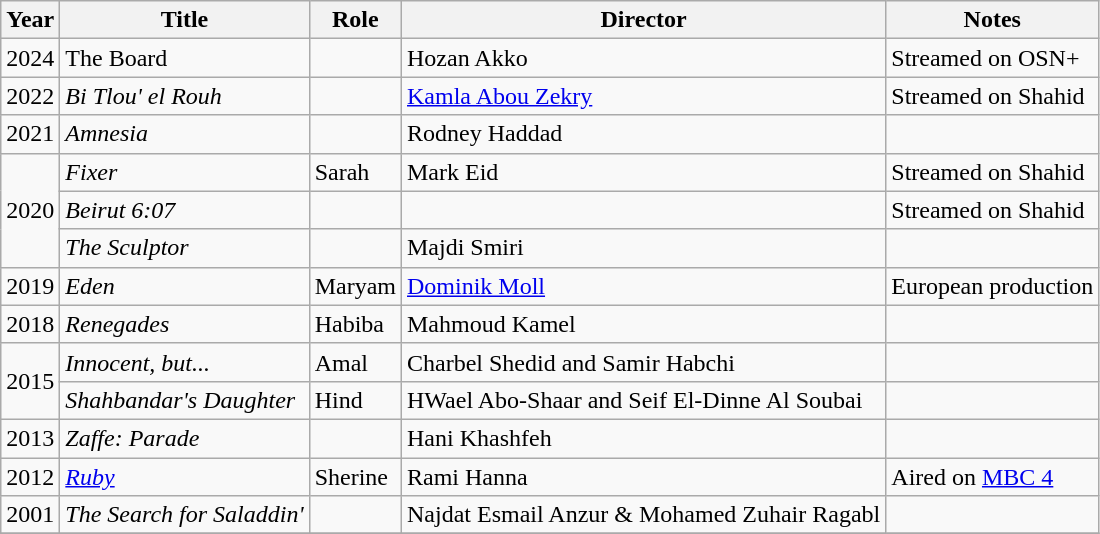<table class="wikitable plainrowheaders sortable" style="margin-right: 0;">
<tr>
<th>Year</th>
<th>Title</th>
<th>Role</th>
<th>Director</th>
<th>Notes</th>
</tr>
<tr>
<td rowspan=1>2024</td>
<td>The Board</td>
<td></td>
<td>Hozan Akko</td>
<td>Streamed on OSN+</td>
</tr>
<tr>
<td rowspan=1>2022</td>
<td><em>Bi Tlou' el Rouh</em></td>
<td></td>
<td><a href='#'>Kamla Abou Zekry</a></td>
<td>Streamed on Shahid</td>
</tr>
<tr>
<td rowspan=1>2021</td>
<td><em>Amnesia</em></td>
<td></td>
<td>Rodney Haddad</td>
<td></td>
</tr>
<tr>
<td rowspan=3>2020</td>
<td><em>Fixer</em></td>
<td>Sarah</td>
<td>Mark Eid</td>
<td>Streamed on Shahid</td>
</tr>
<tr>
<td><em>Beirut 6:07</em></td>
<td></td>
<td></td>
<td>Streamed on Shahid</td>
</tr>
<tr>
<td><em>The Sculptor</em></td>
<td></td>
<td>Majdi Smiri</td>
<td></td>
</tr>
<tr>
<td rowspan=1>2019</td>
<td><em>Eden</em></td>
<td>Maryam</td>
<td><a href='#'>Dominik Moll</a></td>
<td>European production</td>
</tr>
<tr>
<td rowspan=1>2018</td>
<td><em>Renegades</em></td>
<td>Habiba</td>
<td>Mahmoud Kamel</td>
<td></td>
</tr>
<tr>
<td rowspan=2>2015</td>
<td><em>Innocent, but...</em></td>
<td>Amal</td>
<td>Charbel Shedid and Samir Habchi</td>
<td></td>
</tr>
<tr>
<td><em>Shahbandar's Daughter</em></td>
<td>Hind</td>
<td>HWael Abo-Shaar and Seif El-Dinne Al Soubai</td>
<td></td>
</tr>
<tr>
<td rowspan=1>2013</td>
<td><em>Zaffe: Parade</em></td>
<td></td>
<td>Hani Khashfeh</td>
<td></td>
</tr>
<tr>
<td rowspan=1>2012</td>
<td><em><a href='#'>Ruby</a></em></td>
<td>Sherine</td>
<td>Rami Hanna</td>
<td>Aired on <a href='#'>MBC 4</a></td>
</tr>
<tr>
<td rowspan=1>2001</td>
<td><em>The Search for Saladdin'</td>
<td></td>
<td>Najdat Esmail Anzur	& Mohamed Zuhair Ragabl</td>
<td></td>
</tr>
<tr>
</tr>
</table>
